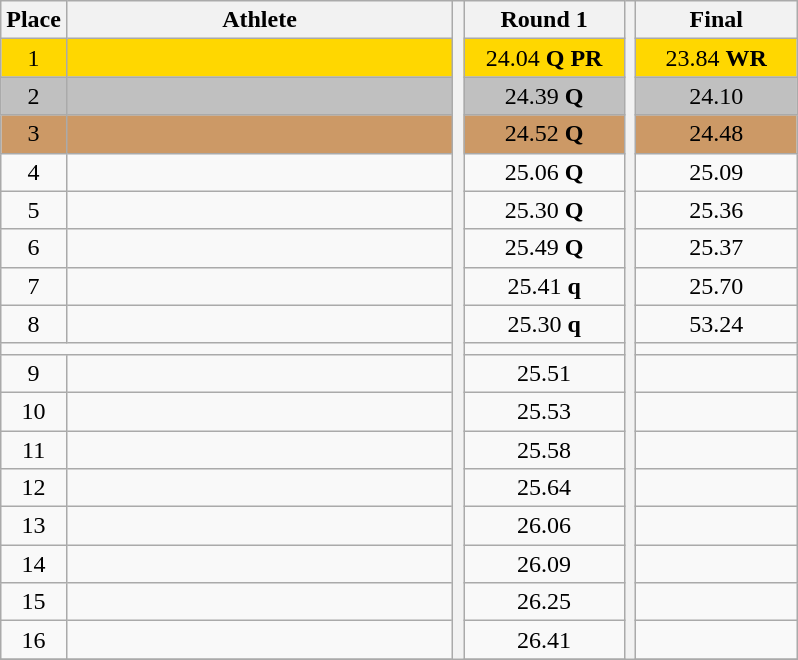<table class="wikitable" style="text-align:center">
<tr>
<th>Place</th>
<th width=250>Athlete</th>
<th rowspan=31></th>
<th width=100>Round 1</th>
<th rowspan=31></th>
<th width=100>Final</th>
</tr>
<tr bgcolor=gold>
<td>1</td>
<td align=left></td>
<td>24.04 <strong>Q PR</strong></td>
<td>23.84 <strong>WR</strong></td>
</tr>
<tr bgcolor=silver>
<td>2</td>
<td align=left></td>
<td>24.39 <strong>Q</strong></td>
<td>24.10</td>
</tr>
<tr bgcolor=cc9966>
<td>3</td>
<td align=left></td>
<td>24.52 <strong>Q</strong></td>
<td>24.48</td>
</tr>
<tr>
<td>4</td>
<td align=left></td>
<td>25.06 <strong>Q</strong></td>
<td>25.09</td>
</tr>
<tr>
<td>5</td>
<td align=left></td>
<td>25.30 <strong>Q</strong></td>
<td>25.36</td>
</tr>
<tr>
<td>6</td>
<td align=left></td>
<td>25.49 <strong>Q</strong></td>
<td>25.37</td>
</tr>
<tr>
<td>7</td>
<td align=left></td>
<td>25.41 <strong>q</strong></td>
<td>25.70</td>
</tr>
<tr>
<td>8</td>
<td align=left></td>
<td>25.30 <strong>q</strong></td>
<td>53.24</td>
</tr>
<tr>
<td colspan=10></td>
</tr>
<tr>
<td>9</td>
<td align=left></td>
<td>25.51</td>
<td></td>
</tr>
<tr>
<td>10</td>
<td align=left></td>
<td>25.53</td>
<td></td>
</tr>
<tr>
<td>11</td>
<td align=left></td>
<td>25.58</td>
<td></td>
</tr>
<tr>
<td>12</td>
<td align=left></td>
<td>25.64</td>
<td></td>
</tr>
<tr>
<td>13</td>
<td align=left></td>
<td>26.06</td>
<td></td>
</tr>
<tr>
<td>14</td>
<td align=left></td>
<td>26.09</td>
<td></td>
</tr>
<tr>
<td>15</td>
<td align=left></td>
<td>26.25</td>
<td></td>
</tr>
<tr>
<td>16</td>
<td align=left></td>
<td>26.41</td>
<td></td>
</tr>
<tr>
</tr>
</table>
